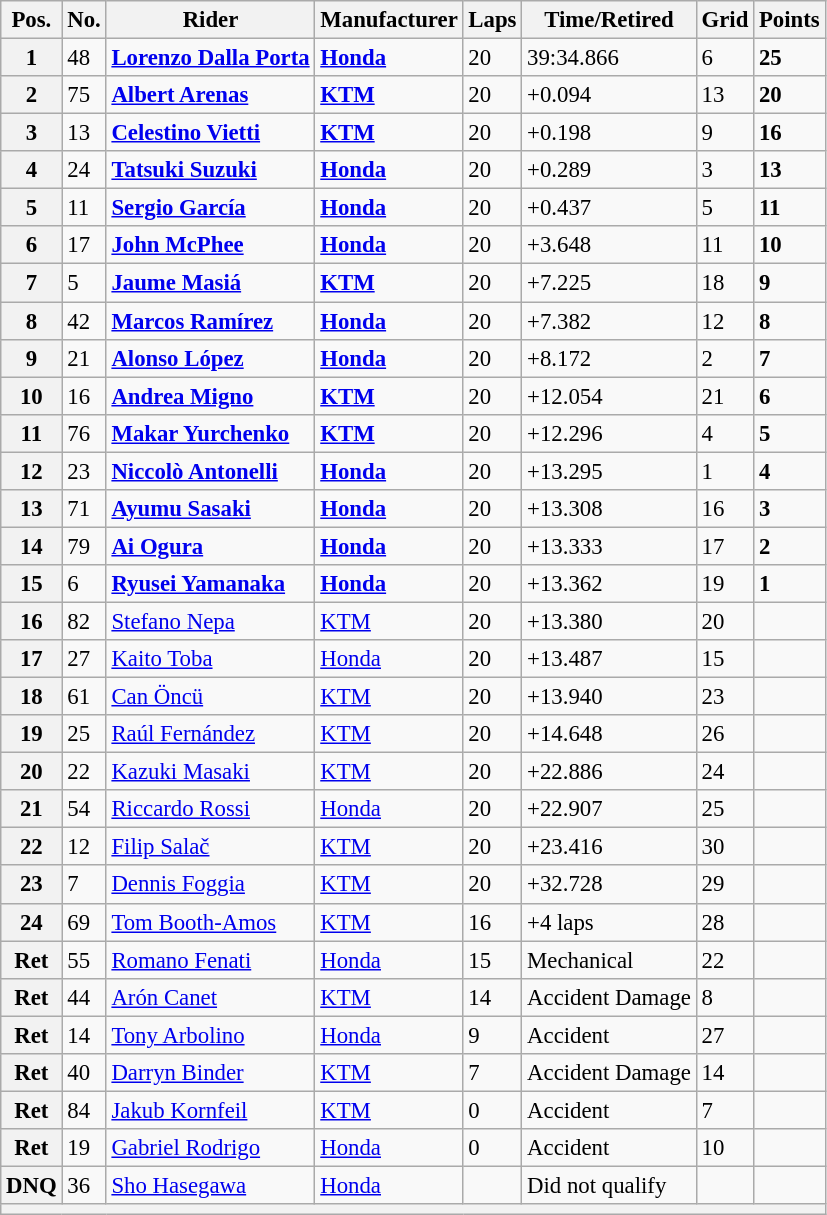<table class="wikitable" style="font-size: 95%;">
<tr>
<th>Pos.</th>
<th>No.</th>
<th>Rider</th>
<th>Manufacturer</th>
<th>Laps</th>
<th>Time/Retired</th>
<th>Grid</th>
<th>Points</th>
</tr>
<tr>
<th>1</th>
<td>48</td>
<td> <strong><a href='#'>Lorenzo Dalla Porta</a></strong></td>
<td><strong><a href='#'>Honda</a></strong></td>
<td>20</td>
<td>39:34.866</td>
<td>6</td>
<td><strong>25</strong></td>
</tr>
<tr>
<th>2</th>
<td>75</td>
<td> <strong><a href='#'>Albert Arenas</a></strong></td>
<td><strong><a href='#'>KTM</a></strong></td>
<td>20</td>
<td>+0.094</td>
<td>13</td>
<td><strong>20</strong></td>
</tr>
<tr>
<th>3</th>
<td>13</td>
<td> <strong><a href='#'>Celestino Vietti</a></strong></td>
<td><strong><a href='#'>KTM</a></strong></td>
<td>20</td>
<td>+0.198</td>
<td>9</td>
<td><strong>16</strong></td>
</tr>
<tr>
<th>4</th>
<td>24</td>
<td> <strong><a href='#'>Tatsuki Suzuki</a></strong></td>
<td><strong><a href='#'>Honda</a></strong></td>
<td>20</td>
<td>+0.289</td>
<td>3</td>
<td><strong>13</strong></td>
</tr>
<tr>
<th>5</th>
<td>11</td>
<td> <strong><a href='#'>Sergio García</a></strong></td>
<td><strong><a href='#'>Honda</a></strong></td>
<td>20</td>
<td>+0.437</td>
<td>5</td>
<td><strong>11</strong></td>
</tr>
<tr>
<th>6</th>
<td>17</td>
<td> <strong><a href='#'>John McPhee</a></strong></td>
<td><strong><a href='#'>Honda</a></strong></td>
<td>20</td>
<td>+3.648</td>
<td>11</td>
<td><strong>10</strong></td>
</tr>
<tr>
<th>7</th>
<td>5</td>
<td> <strong><a href='#'>Jaume Masiá</a></strong></td>
<td><strong><a href='#'>KTM</a></strong></td>
<td>20</td>
<td>+7.225</td>
<td>18</td>
<td><strong>9</strong></td>
</tr>
<tr>
<th>8</th>
<td>42</td>
<td> <strong><a href='#'>Marcos Ramírez</a></strong></td>
<td><strong><a href='#'>Honda</a></strong></td>
<td>20</td>
<td>+7.382</td>
<td>12</td>
<td><strong>8</strong></td>
</tr>
<tr>
<th>9</th>
<td>21</td>
<td> <strong><a href='#'>Alonso López</a></strong></td>
<td><strong><a href='#'>Honda</a></strong></td>
<td>20</td>
<td>+8.172</td>
<td>2</td>
<td><strong>7</strong></td>
</tr>
<tr>
<th>10</th>
<td>16</td>
<td> <strong><a href='#'>Andrea Migno</a></strong></td>
<td><strong><a href='#'>KTM</a></strong></td>
<td>20</td>
<td>+12.054</td>
<td>21</td>
<td><strong>6</strong></td>
</tr>
<tr>
<th>11</th>
<td>76</td>
<td> <strong><a href='#'>Makar Yurchenko</a></strong></td>
<td><strong><a href='#'>KTM</a></strong></td>
<td>20</td>
<td>+12.296</td>
<td>4</td>
<td><strong>5</strong></td>
</tr>
<tr>
<th>12</th>
<td>23</td>
<td> <strong><a href='#'>Niccolò Antonelli</a></strong></td>
<td><strong><a href='#'>Honda</a></strong></td>
<td>20</td>
<td>+13.295</td>
<td>1</td>
<td><strong>4</strong></td>
</tr>
<tr>
<th>13</th>
<td>71</td>
<td> <strong><a href='#'>Ayumu Sasaki</a></strong></td>
<td><strong><a href='#'>Honda</a></strong></td>
<td>20</td>
<td>+13.308</td>
<td>16</td>
<td><strong>3</strong></td>
</tr>
<tr>
<th>14</th>
<td>79</td>
<td> <strong><a href='#'>Ai Ogura</a></strong></td>
<td><strong><a href='#'>Honda</a></strong></td>
<td>20</td>
<td>+13.333</td>
<td>17</td>
<td><strong>2</strong></td>
</tr>
<tr>
<th>15</th>
<td>6</td>
<td> <strong><a href='#'>Ryusei Yamanaka</a></strong></td>
<td><strong><a href='#'>Honda</a></strong></td>
<td>20</td>
<td>+13.362</td>
<td>19</td>
<td><strong>1</strong></td>
</tr>
<tr>
<th>16</th>
<td>82</td>
<td> <a href='#'>Stefano Nepa</a></td>
<td><a href='#'>KTM</a></td>
<td>20</td>
<td>+13.380</td>
<td>20</td>
<td></td>
</tr>
<tr>
<th>17</th>
<td>27</td>
<td> <a href='#'>Kaito Toba</a></td>
<td><a href='#'>Honda</a></td>
<td>20</td>
<td>+13.487</td>
<td>15</td>
<td></td>
</tr>
<tr>
<th>18</th>
<td>61</td>
<td> <a href='#'>Can Öncü</a></td>
<td><a href='#'>KTM</a></td>
<td>20</td>
<td>+13.940</td>
<td>23</td>
<td></td>
</tr>
<tr>
<th>19</th>
<td>25</td>
<td> <a href='#'>Raúl Fernández</a></td>
<td><a href='#'>KTM</a></td>
<td>20</td>
<td>+14.648</td>
<td>26</td>
<td></td>
</tr>
<tr>
<th>20</th>
<td>22</td>
<td> <a href='#'>Kazuki Masaki</a></td>
<td><a href='#'>KTM</a></td>
<td>20</td>
<td>+22.886</td>
<td>24</td>
<td></td>
</tr>
<tr>
<th>21</th>
<td>54</td>
<td> <a href='#'>Riccardo Rossi</a></td>
<td><a href='#'>Honda</a></td>
<td>20</td>
<td>+22.907</td>
<td>25</td>
<td></td>
</tr>
<tr>
<th>22</th>
<td>12</td>
<td> <a href='#'>Filip Salač</a></td>
<td><a href='#'>KTM</a></td>
<td>20</td>
<td>+23.416</td>
<td>30</td>
<td></td>
</tr>
<tr>
<th>23</th>
<td>7</td>
<td> <a href='#'>Dennis Foggia</a></td>
<td><a href='#'>KTM</a></td>
<td>20</td>
<td>+32.728</td>
<td>29</td>
<td></td>
</tr>
<tr>
<th>24</th>
<td>69</td>
<td> <a href='#'>Tom Booth-Amos</a></td>
<td><a href='#'>KTM</a></td>
<td>16</td>
<td>+4 laps</td>
<td>28</td>
<td></td>
</tr>
<tr>
<th>Ret</th>
<td>55</td>
<td> <a href='#'>Romano Fenati</a></td>
<td><a href='#'>Honda</a></td>
<td>15</td>
<td>Mechanical</td>
<td>22</td>
<td></td>
</tr>
<tr>
<th>Ret</th>
<td>44</td>
<td> <a href='#'>Arón Canet</a></td>
<td><a href='#'>KTM</a></td>
<td>14</td>
<td>Accident Damage</td>
<td>8</td>
<td></td>
</tr>
<tr>
<th>Ret</th>
<td>14</td>
<td> <a href='#'>Tony Arbolino</a></td>
<td><a href='#'>Honda</a></td>
<td>9</td>
<td>Accident</td>
<td>27</td>
<td></td>
</tr>
<tr>
<th>Ret</th>
<td>40</td>
<td> <a href='#'>Darryn Binder</a></td>
<td><a href='#'>KTM</a></td>
<td>7</td>
<td>Accident Damage</td>
<td>14</td>
<td></td>
</tr>
<tr>
<th>Ret</th>
<td>84</td>
<td> <a href='#'>Jakub Kornfeil</a></td>
<td><a href='#'>KTM</a></td>
<td>0</td>
<td>Accident</td>
<td>7</td>
<td></td>
</tr>
<tr>
<th>Ret</th>
<td>19</td>
<td> <a href='#'>Gabriel Rodrigo</a></td>
<td><a href='#'>Honda</a></td>
<td>0</td>
<td>Accident</td>
<td>10</td>
<td></td>
</tr>
<tr>
<th>DNQ</th>
<td>36</td>
<td> <a href='#'>Sho Hasegawa</a></td>
<td><a href='#'>Honda</a></td>
<td></td>
<td>Did not qualify</td>
<td></td>
<td></td>
</tr>
<tr>
<th colspan=8></th>
</tr>
</table>
